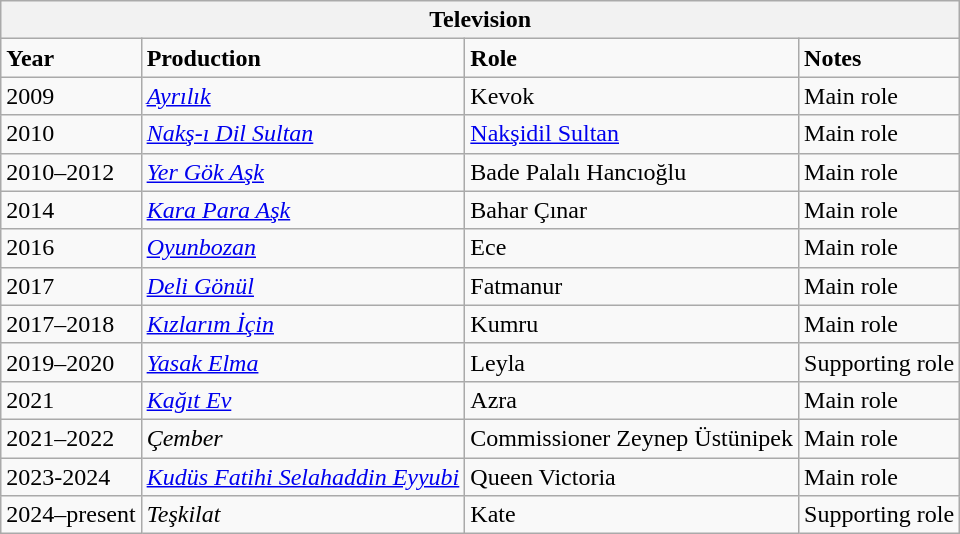<table class="wikitable">
<tr>
<th colspan="4">Television</th>
</tr>
<tr>
<td><strong>Year</strong></td>
<td><strong>Production</strong></td>
<td><strong>Role</strong></td>
<td><strong>Notes</strong></td>
</tr>
<tr>
<td>2009</td>
<td><em><a href='#'>Ayrılık</a></em></td>
<td>Kevok</td>
<td>Main role</td>
</tr>
<tr>
<td>2010</td>
<td><em><a href='#'>Nakş-ı Dil Sultan</a></em></td>
<td><a href='#'>Nakşidil Sultan</a></td>
<td>Main role</td>
</tr>
<tr>
<td>2010–2012</td>
<td><em><a href='#'>Yer Gök Aşk</a></em></td>
<td>Bade Palalı Hancıoğlu</td>
<td>Main role</td>
</tr>
<tr>
<td>2014</td>
<td><em><a href='#'>Kara Para Aşk</a></em></td>
<td>Bahar Çınar</td>
<td>Main role</td>
</tr>
<tr>
<td>2016</td>
<td><em><a href='#'>Oyunbozan</a></em></td>
<td>Ece</td>
<td>Main role</td>
</tr>
<tr>
<td>2017</td>
<td><em><a href='#'>Deli Gönül</a></em></td>
<td>Fatmanur</td>
<td>Main role</td>
</tr>
<tr>
<td>2017–2018</td>
<td><em><a href='#'>Kızlarım İçin</a></em></td>
<td>Kumru</td>
<td>Main role</td>
</tr>
<tr>
<td>2019–2020</td>
<td><em><a href='#'>Yasak Elma</a></em></td>
<td>Leyla</td>
<td>Supporting role</td>
</tr>
<tr>
<td>2021</td>
<td><em><a href='#'>Kağıt Ev</a></em></td>
<td>Azra</td>
<td>Main role</td>
</tr>
<tr>
<td>2021–2022</td>
<td><em>Çember</em></td>
<td>Commissioner Zeynep Üstünipek</td>
<td>Main role</td>
</tr>
<tr>
<td>2023-2024</td>
<td><em><a href='#'>Kudüs Fatihi Selahaddin Eyyubi</a></em></td>
<td>Queen Victoria</td>
<td>Main role</td>
</tr>
<tr>
<td>2024–present</td>
<td><em>Teşkilat</em></td>
<td>Kate</td>
<td>Supporting role</td>
</tr>
</table>
